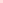<table style="font-size: 85%">
<tr>
<td style="background:#fdd;"></td>
</tr>
</table>
